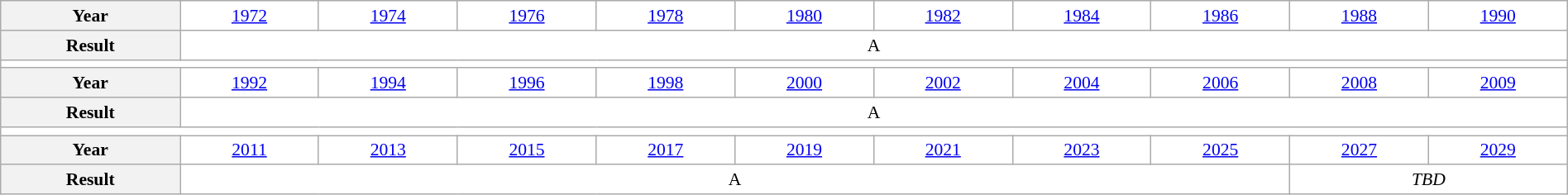<table class="wikitable" style="text-align:center; font-size:90%; background:white;" width="100%">
<tr>
<th>Year</th>
<td><a href='#'>1972</a></td>
<td><a href='#'>1974</a></td>
<td><a href='#'>1976</a></td>
<td><a href='#'>1978</a></td>
<td><a href='#'>1980</a></td>
<td><a href='#'>1982</a></td>
<td><a href='#'>1984</a></td>
<td><a href='#'>1986</a></td>
<td><a href='#'>1988</a></td>
<td><a href='#'>1990</a></td>
</tr>
<tr>
<th>Result</th>
<td colspan="10">A</td>
</tr>
<tr>
<td colspan="11"></td>
</tr>
<tr>
<th>Year</th>
<td><a href='#'>1992</a></td>
<td><a href='#'>1994</a></td>
<td><a href='#'>1996</a></td>
<td><a href='#'>1998</a></td>
<td><a href='#'>2000</a></td>
<td><a href='#'>2002</a></td>
<td><a href='#'>2004</a></td>
<td><a href='#'>2006</a></td>
<td><a href='#'>2008</a></td>
<td><a href='#'>2009</a></td>
</tr>
<tr>
<th>Result</th>
<td colspan="10">A</td>
</tr>
<tr>
<td colspan="11"></td>
</tr>
<tr>
<th>Year</th>
<td><a href='#'>2011</a></td>
<td><a href='#'>2013</a></td>
<td><a href='#'>2015</a></td>
<td><a href='#'>2017</a></td>
<td><a href='#'>2019</a></td>
<td><a href='#'>2021</a></td>
<td><a href='#'>2023</a></td>
<td><a href='#'>2025</a></td>
<td><a href='#'>2027</a></td>
<td><a href='#'>2029</a></td>
</tr>
<tr>
<th>Result</th>
<td colspan="8">A</td>
<td colspan="2"><em>TBD</em></td>
</tr>
</table>
